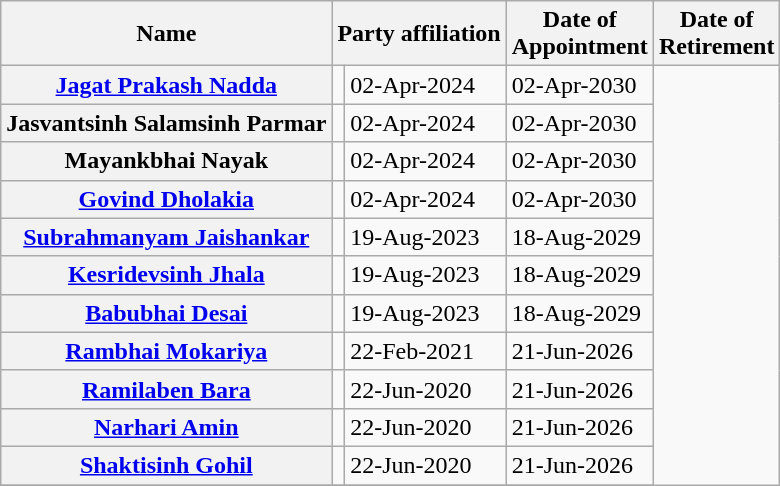<table class="wikitable sortable static-row-numbers">
<tr>
<th>Name</th>
<th colspan="2">Party affiliation</th>
<th>Date of <br>Appointment</th>
<th>Date of <br>Retirement</th>
</tr>
<tr>
<th><a href='#'>Jagat Prakash Nadda</a></th>
<td></td>
<td>02-Apr-2024</td>
<td>02-Apr-2030</td>
</tr>
<tr>
<th>Jasvantsinh Salamsinh Parmar</th>
<td></td>
<td>02-Apr-2024</td>
<td>02-Apr-2030</td>
</tr>
<tr>
<th>Mayankbhai Nayak</th>
<td></td>
<td>02-Apr-2024</td>
<td>02-Apr-2030</td>
</tr>
<tr>
<th><a href='#'>Govind Dholakia</a></th>
<td></td>
<td>02-Apr-2024</td>
<td>02-Apr-2030</td>
</tr>
<tr>
<th><a href='#'>Subrahmanyam Jaishankar</a></th>
<td></td>
<td>19-Aug-2023</td>
<td>18-Aug-2029</td>
</tr>
<tr>
<th><a href='#'>Kesridevsinh Jhala</a></th>
<td></td>
<td>19-Aug-2023</td>
<td>18-Aug-2029</td>
</tr>
<tr>
<th><a href='#'>Babubhai Desai</a></th>
<td></td>
<td>19-Aug-2023</td>
<td>18-Aug-2029</td>
</tr>
<tr>
<th><a href='#'>Rambhai Mokariya</a></th>
<td></td>
<td>22-Feb-2021</td>
<td>21-Jun-2026</td>
</tr>
<tr>
<th><a href='#'>Ramilaben Bara</a></th>
<td></td>
<td>22-Jun-2020</td>
<td>21-Jun-2026</td>
</tr>
<tr>
<th><a href='#'>Narhari Amin</a></th>
<td></td>
<td>22-Jun-2020</td>
<td>21-Jun-2026</td>
</tr>
<tr>
<th><a href='#'>Shaktisinh Gohil</a></th>
<td></td>
<td>22-Jun-2020</td>
<td>21-Jun-2026</td>
</tr>
<tr>
</tr>
</table>
